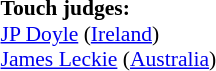<table style=width:100%;font-size:90%>
<tr>
<td><br><br><strong>Touch judges:</strong>
<br><a href='#'>JP Doyle</a> (<a href='#'>Ireland</a>)
<br><a href='#'>James Leckie</a> (<a href='#'>Australia</a>)</td>
</tr>
</table>
